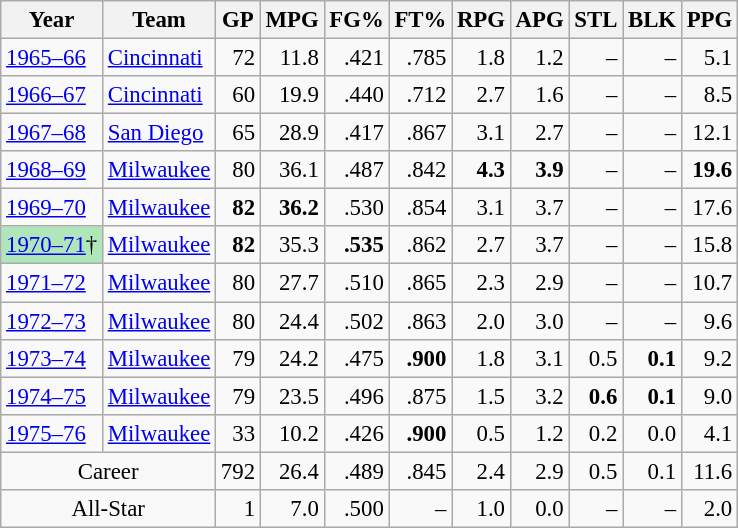<table class="wikitable sortable" style="font-size:95%; text-align:right;">
<tr>
<th>Year</th>
<th>Team</th>
<th>GP</th>
<th>MPG</th>
<th>FG%</th>
<th>FT%</th>
<th>RPG</th>
<th>APG</th>
<th>STL</th>
<th>BLK</th>
<th>PPG</th>
</tr>
<tr>
<td style="text-align:left;"><a href='#'>1965–66</a></td>
<td style="text-align:left;"><a href='#'>Cincinnati</a></td>
<td>72</td>
<td>11.8</td>
<td>.421</td>
<td>.785</td>
<td>1.8</td>
<td>1.2</td>
<td>–</td>
<td>–</td>
<td>5.1</td>
</tr>
<tr>
<td style="text-align:left;"><a href='#'>1966–67</a></td>
<td style="text-align:left;"><a href='#'>Cincinnati</a></td>
<td>60</td>
<td>19.9</td>
<td>.440</td>
<td>.712</td>
<td>2.7</td>
<td>1.6</td>
<td>–</td>
<td>–</td>
<td>8.5</td>
</tr>
<tr>
<td style="text-align:left;"><a href='#'>1967–68</a></td>
<td style="text-align:left;"><a href='#'>San Diego</a></td>
<td>65</td>
<td>28.9</td>
<td>.417</td>
<td>.867</td>
<td>3.1</td>
<td>2.7</td>
<td>–</td>
<td>–</td>
<td>12.1</td>
</tr>
<tr>
<td style="text-align:left;"><a href='#'>1968–69</a></td>
<td style="text-align:left;"><a href='#'>Milwaukee</a></td>
<td>80</td>
<td>36.1</td>
<td>.487</td>
<td>.842</td>
<td><strong>4.3</strong></td>
<td><strong>3.9</strong></td>
<td>–</td>
<td>–</td>
<td><strong>19.6</strong></td>
</tr>
<tr>
<td style="text-align:left;"><a href='#'>1969–70</a></td>
<td style="text-align:left;"><a href='#'>Milwaukee</a></td>
<td><strong>82</strong></td>
<td><strong>36.2</strong></td>
<td>.530</td>
<td>.854</td>
<td>3.1</td>
<td>3.7</td>
<td>–</td>
<td>–</td>
<td>17.6</td>
</tr>
<tr>
<td style="text-align:left;background:#afe6ba;"><a href='#'>1970–71</a>†</td>
<td style="text-align:left;"><a href='#'>Milwaukee</a></td>
<td><strong>82</strong></td>
<td>35.3</td>
<td><strong>.535</strong></td>
<td>.862</td>
<td>2.7</td>
<td>3.7</td>
<td>–</td>
<td>–</td>
<td>15.8</td>
</tr>
<tr>
<td style="text-align:left;"><a href='#'>1971–72</a></td>
<td style="text-align:left;"><a href='#'>Milwaukee</a></td>
<td>80</td>
<td>27.7</td>
<td>.510</td>
<td>.865</td>
<td>2.3</td>
<td>2.9</td>
<td>–</td>
<td>–</td>
<td>10.7</td>
</tr>
<tr>
<td style="text-align:left;"><a href='#'>1972–73</a></td>
<td style="text-align:left;"><a href='#'>Milwaukee</a></td>
<td>80</td>
<td>24.4</td>
<td>.502</td>
<td>.863</td>
<td>2.0</td>
<td>3.0</td>
<td>–</td>
<td>–</td>
<td>9.6</td>
</tr>
<tr>
<td style="text-align:left;"><a href='#'>1973–74</a></td>
<td style="text-align:left;"><a href='#'>Milwaukee</a></td>
<td>79</td>
<td>24.2</td>
<td>.475</td>
<td><strong>.900</strong></td>
<td>1.8</td>
<td>3.1</td>
<td>0.5</td>
<td><strong>0.1</strong></td>
<td>9.2</td>
</tr>
<tr>
<td style="text-align:left;"><a href='#'>1974–75</a></td>
<td style="text-align:left;"><a href='#'>Milwaukee</a></td>
<td>79</td>
<td>23.5</td>
<td>.496</td>
<td>.875</td>
<td>1.5</td>
<td>3.2</td>
<td><strong>0.6</strong></td>
<td><strong>0.1</strong></td>
<td>9.0</td>
</tr>
<tr>
<td style="text-align:left;"><a href='#'>1975–76</a></td>
<td style="text-align:left;"><a href='#'>Milwaukee</a></td>
<td>33</td>
<td>10.2</td>
<td>.426</td>
<td><strong>.900</strong></td>
<td>0.5</td>
<td>1.2</td>
<td>0.2</td>
<td>0.0</td>
<td>4.1</td>
</tr>
<tr class="sortbottom">
<td colspan="2" style="text-align:center;">Career</td>
<td>792</td>
<td>26.4</td>
<td>.489</td>
<td>.845</td>
<td>2.4</td>
<td>2.9</td>
<td>0.5</td>
<td>0.1</td>
<td>11.6</td>
</tr>
<tr class="sortbottom">
<td colspan="2" style="text-align:center;">All-Star</td>
<td>1</td>
<td>7.0</td>
<td>.500</td>
<td>–</td>
<td>1.0</td>
<td>0.0</td>
<td>–</td>
<td>–</td>
<td>2.0</td>
</tr>
</table>
